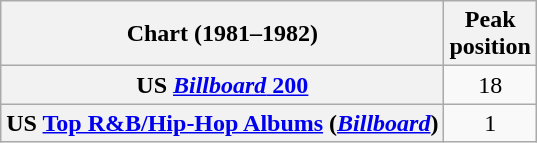<table class="wikitable sortable plainrowheaders" style="text-align:center">
<tr>
<th scope="col">Chart (1981–1982)</th>
<th scope="col">Peak<br>position</th>
</tr>
<tr>
<th scope="row">US <a href='#'><em>Billboard</em> 200</a></th>
<td>18</td>
</tr>
<tr>
<th scope="row">US <a href='#'>Top R&B/Hip-Hop Albums</a> (<em><a href='#'>Billboard</a></em>)</th>
<td>1</td>
</tr>
</table>
